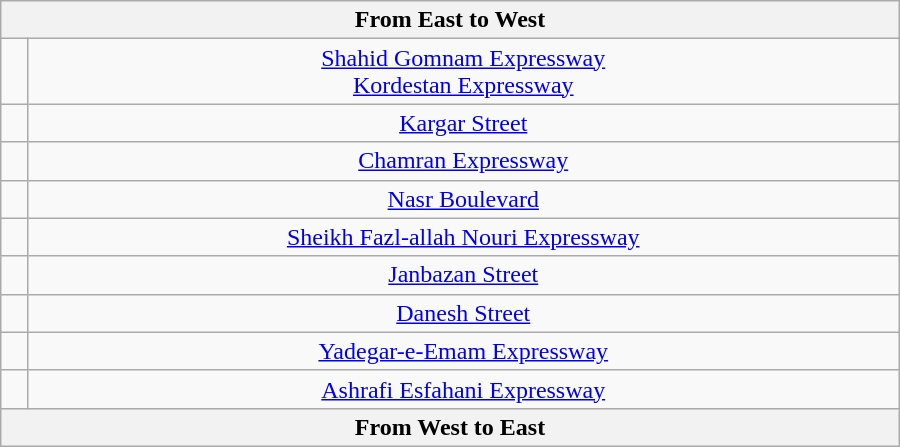<table class="wikitable" style="text-align:center" width="600px">
<tr>
<th text-align="center" colspan="3"> From East to West </th>
</tr>
<tr>
<td><br></td>
<td> <a href='#'>Shahid Gomnam Expressway</a><br> <a href='#'>Kordestan Expressway</a></td>
</tr>
<tr>
<td></td>
<td> <a href='#'>Kargar Street</a></td>
</tr>
<tr>
<td></td>
<td> <a href='#'>Chamran Expressway</a></td>
</tr>
<tr>
<td></td>
<td> <a href='#'>Nasr Boulevard</a></td>
</tr>
<tr>
<td></td>
<td> <a href='#'>Sheikh Fazl-allah Nouri Expressway</a></td>
</tr>
<tr>
<td></td>
<td> <a href='#'>Janbazan Street</a></td>
</tr>
<tr>
<td></td>
<td> <a href='#'>Danesh Street</a></td>
</tr>
<tr>
<td><br></td>
<td> <a href='#'>Yadegar-e-Emam Expressway</a></td>
</tr>
<tr>
<td><br></td>
<td> <a href='#'>Ashrafi Esfahani Expressway</a></td>
</tr>
<tr>
<th text-align="center" colspan="3"> From West to East </th>
</tr>
</table>
